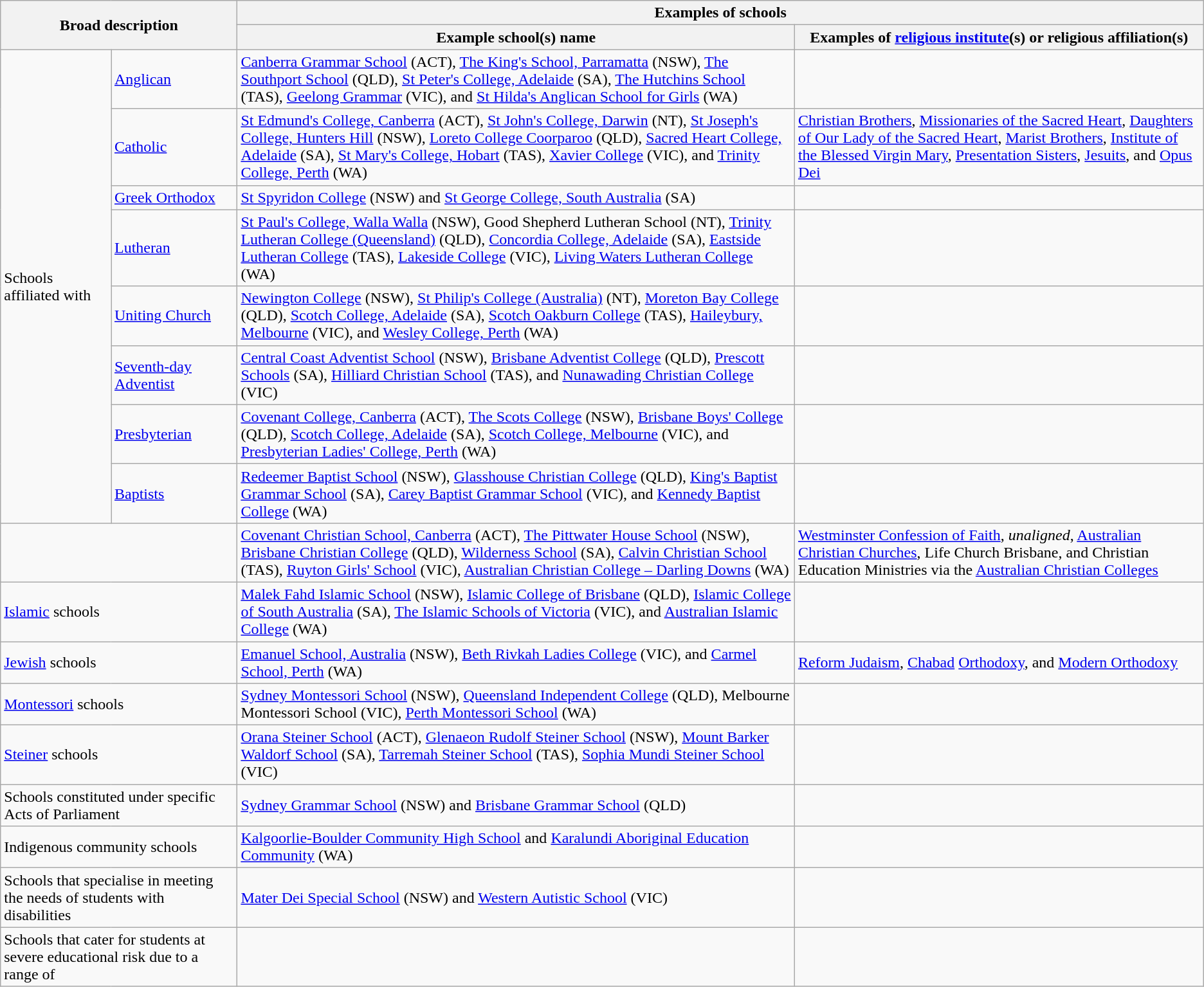<table class="wikitable sortable">
<tr>
<th colspan=2 rowspan=2>Broad description</th>
<th colspan=2>Examples of schools</th>
</tr>
<tr>
<th>Example school(s) name</th>
<th>Examples of <a href='#'>religious institute</a>(s) or religious affiliation(s)</th>
</tr>
<tr>
<td rowspan=8>Schools affiliated with<br></td>
<td><a href='#'>Anglican</a></td>
<td><a href='#'>Canberra Grammar School</a> (ACT), <a href='#'>The King's School, Parramatta</a> (NSW), <a href='#'>The Southport School</a> (QLD), <a href='#'>St Peter's College, Adelaide</a> (SA), <a href='#'>The Hutchins School</a> (TAS), <a href='#'>Geelong Grammar</a> (VIC), and <a href='#'>St Hilda's Anglican School for Girls</a> (WA)</td>
<td></td>
</tr>
<tr>
<td><a href='#'>Catholic</a></td>
<td><a href='#'>St Edmund's College, Canberra</a> (ACT), <a href='#'>St John's College, Darwin</a> (NT), <a href='#'>St Joseph's College, Hunters Hill</a> (NSW), <a href='#'>Loreto College Coorparoo</a> (QLD), <a href='#'>Sacred Heart College, Adelaide</a> (SA), <a href='#'>St Mary's College, Hobart</a> (TAS), <a href='#'>Xavier College</a> (VIC), and <a href='#'>Trinity College, Perth</a> (WA)</td>
<td><a href='#'>Christian Brothers</a>, <a href='#'>Missionaries of the Sacred Heart</a>, <a href='#'>Daughters of Our Lady of the Sacred Heart</a>, <a href='#'>Marist Brothers</a>, <a href='#'>Institute of the Blessed Virgin Mary</a>, <a href='#'>Presentation Sisters</a>, <a href='#'>Jesuits</a>, and <a href='#'>Opus Dei</a></td>
</tr>
<tr>
<td><a href='#'>Greek Orthodox</a></td>
<td><a href='#'>St Spyridon College</a> (NSW) and <a href='#'>St George College, South Australia</a> (SA)</td>
<td></td>
</tr>
<tr>
<td><a href='#'>Lutheran</a></td>
<td><a href='#'>St Paul's College, Walla Walla</a> (NSW), Good Shepherd Lutheran School (NT), <a href='#'>Trinity Lutheran College (Queensland)</a> (QLD), <a href='#'>Concordia College, Adelaide</a> (SA), <a href='#'>Eastside Lutheran College</a> (TAS), <a href='#'>Lakeside College</a> (VIC), <a href='#'>Living Waters Lutheran College</a> (WA)</td>
<td></td>
</tr>
<tr>
<td><a href='#'>Uniting Church</a></td>
<td><a href='#'>Newington College</a> (NSW), <a href='#'>St Philip's College (Australia)</a> (NT), <a href='#'>Moreton Bay College</a> (QLD), <a href='#'>Scotch College, Adelaide</a> (SA), <a href='#'>Scotch Oakburn College</a> (TAS), <a href='#'>Haileybury, Melbourne</a> (VIC), and <a href='#'>Wesley College, Perth</a> (WA)</td>
<td></td>
</tr>
<tr>
<td><a href='#'>Seventh-day Adventist</a></td>
<td><a href='#'>Central Coast Adventist School</a> (NSW), <a href='#'>Brisbane Adventist College</a> (QLD), <a href='#'>Prescott Schools</a> (SA), <a href='#'>Hilliard Christian School</a> (TAS), and <a href='#'>Nunawading Christian College</a> (VIC)</td>
<td></td>
</tr>
<tr>
<td><a href='#'>Presbyterian</a></td>
<td><a href='#'>Covenant College, Canberra</a> (ACT), <a href='#'>The Scots College</a> (NSW), <a href='#'>Brisbane Boys' College</a> (QLD), <a href='#'>Scotch College, Adelaide</a> (SA), <a href='#'>Scotch College, Melbourne</a> (VIC), and <a href='#'>Presbyterian Ladies' College, Perth</a> (WA)</td>
<td></td>
</tr>
<tr>
<td><a href='#'>Baptists</a></td>
<td><a href='#'>Redeemer Baptist School</a> (NSW), <a href='#'>Glasshouse Christian College</a> (QLD), <a href='#'>King's Baptist Grammar School</a> (SA), <a href='#'>Carey Baptist Grammar School</a> (VIC), and <a href='#'>Kennedy Baptist College</a> (WA)</td>
<td></td>
</tr>
<tr>
<td colspan=2></td>
<td><a href='#'>Covenant Christian School, Canberra</a> (ACT), <a href='#'>The Pittwater House School</a> (NSW), <a href='#'>Brisbane Christian College</a> (QLD), <a href='#'>Wilderness School</a> (SA), <a href='#'>Calvin Christian School</a> (TAS), <a href='#'>Ruyton Girls' School</a> (VIC), <a href='#'>Australian Christian College – Darling Downs</a> (WA)</td>
<td><a href='#'>Westminster Confession of Faith</a>, <em>unaligned</em>, <a href='#'>Australian Christian Churches</a>,  Life Church Brisbane, and Christian Education Ministries via the <a href='#'>Australian Christian Colleges</a></td>
</tr>
<tr>
<td colspan=2><a href='#'>Islamic</a> schools</td>
<td><a href='#'>Malek Fahd Islamic School</a> (NSW), <a href='#'>Islamic College of Brisbane</a> (QLD), <a href='#'>Islamic College of South Australia</a> (SA), <a href='#'>The Islamic Schools of Victoria</a> (VIC), and <a href='#'>Australian Islamic College</a> (WA)</td>
<td></td>
</tr>
<tr>
<td colspan=2><a href='#'>Jewish</a> schools</td>
<td><a href='#'>Emanuel School, Australia</a> (NSW), <a href='#'>Beth Rivkah Ladies College</a> (VIC), and <a href='#'>Carmel School, Perth</a> (WA)</td>
<td><a href='#'>Reform Judaism</a>, <a href='#'>Chabad</a> <a href='#'>Orthodoxy</a>, and <a href='#'>Modern Orthodoxy</a></td>
</tr>
<tr>
<td colspan=2><a href='#'>Montessori</a> schools</td>
<td><a href='#'>Sydney Montessori School</a> (NSW), <a href='#'>Queensland Independent College</a> (QLD), Melbourne Montessori School (VIC), <a href='#'>Perth Montessori School</a> (WA)</td>
<td></td>
</tr>
<tr>
<td colspan=2><a href='#'>Steiner</a> schools</td>
<td><a href='#'>Orana Steiner School</a> (ACT), <a href='#'>Glenaeon Rudolf Steiner School</a> (NSW), <a href='#'>Mount Barker Waldorf School</a> (SA), <a href='#'>Tarremah Steiner School</a> (TAS), <a href='#'>Sophia Mundi Steiner School</a> (VIC)</td>
<td></td>
</tr>
<tr>
<td colspan=2>Schools constituted under specific<br>Acts of Parliament<br></td>
<td><a href='#'>Sydney Grammar School</a> (NSW) and <a href='#'>Brisbane Grammar School</a> (QLD)</td>
<td></td>
</tr>
<tr>
<td colspan=2>Indigenous community schools</td>
<td><a href='#'>Kalgoorlie-Boulder Community High School</a> and <a href='#'>Karalundi Aboriginal Education Community</a> (WA)</td>
<td></td>
</tr>
<tr>
<td colspan=2>Schools that specialise in meeting the needs of students with disabilities</td>
<td><a href='#'>Mater Dei Special School</a> (NSW) and <a href='#'>Western Autistic School</a> (VIC)</td>
<td></td>
</tr>
<tr>
<td colspan=2>Schools that cater for students at severe educational risk due to a range of </td>
<td></td>
<td></td>
</tr>
</table>
